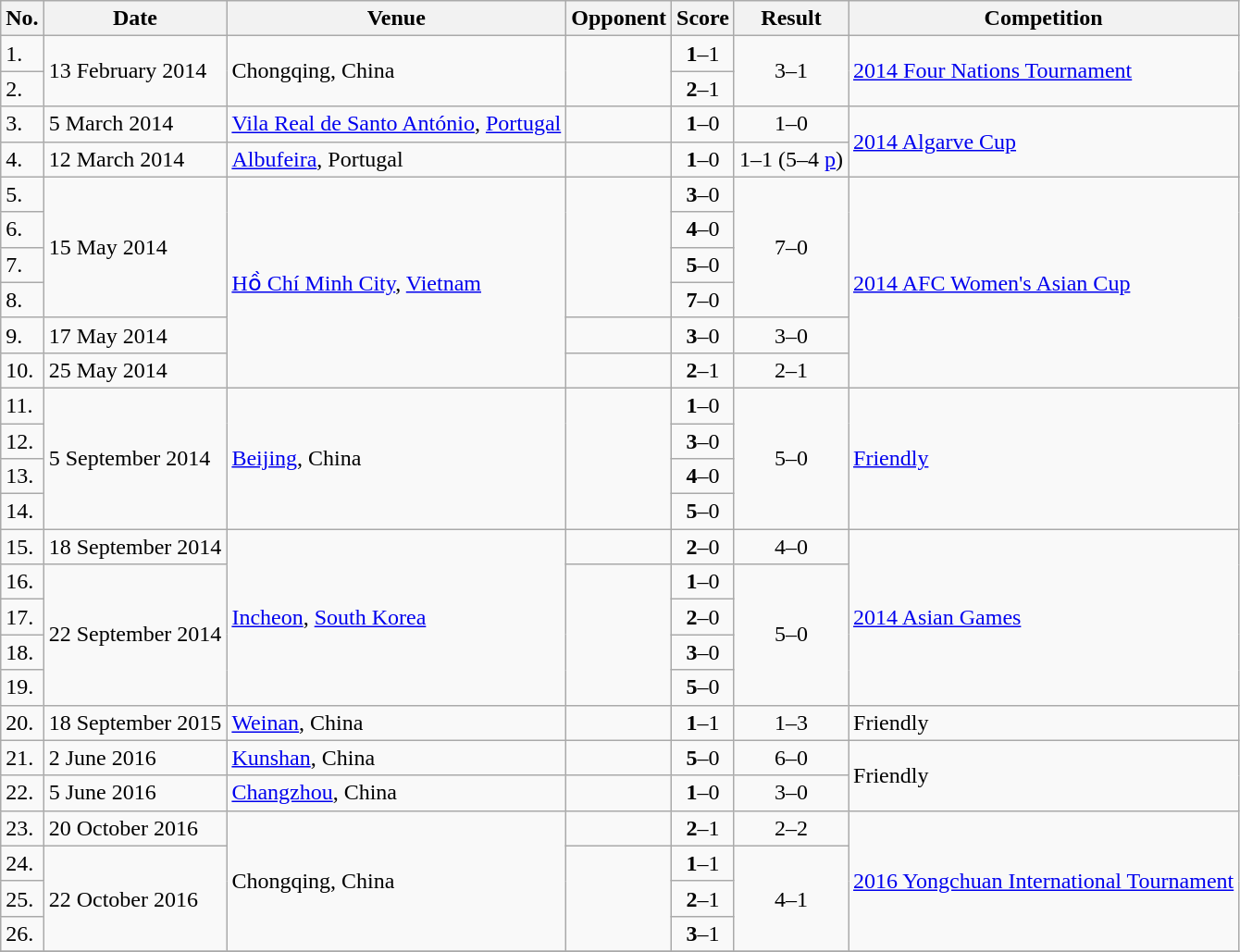<table class="wikitable">
<tr>
<th>No.</th>
<th>Date</th>
<th>Venue</th>
<th>Opponent</th>
<th>Score</th>
<th>Result</th>
<th>Competition</th>
</tr>
<tr>
<td>1.</td>
<td rowspan=2>13 February 2014</td>
<td rowspan=2>Chongqing, China</td>
<td rowspan=2></td>
<td align=center><strong>1</strong>–1</td>
<td rowspan=2 align=center>3–1</td>
<td rowspan=2><a href='#'>2014 Four Nations Tournament</a></td>
</tr>
<tr>
<td>2.</td>
<td align=center><strong>2</strong>–1</td>
</tr>
<tr>
<td>3.</td>
<td>5 March 2014</td>
<td><a href='#'>Vila Real de Santo António</a>, <a href='#'>Portugal</a></td>
<td></td>
<td align=center><strong>1</strong>–0</td>
<td align=center>1–0</td>
<td rowspan=2><a href='#'>2014 Algarve Cup</a></td>
</tr>
<tr>
<td>4.</td>
<td>12 March 2014</td>
<td><a href='#'>Albufeira</a>, Portugal</td>
<td></td>
<td align=center><strong>1</strong>–0</td>
<td align=center>1–1 (5–4 <a href='#'>p</a>)</td>
</tr>
<tr>
<td>5.</td>
<td rowspan=4>15 May 2014</td>
<td rowspan=6><a href='#'>Hồ Chí Minh City</a>, <a href='#'>Vietnam</a></td>
<td rowspan=4></td>
<td align=center><strong>3</strong>–0</td>
<td rowspan=4 align=center>7–0</td>
<td rowspan=6><a href='#'>2014 AFC Women's Asian Cup</a></td>
</tr>
<tr>
<td>6.</td>
<td align=center><strong>4</strong>–0</td>
</tr>
<tr>
<td>7.</td>
<td align=center><strong>5</strong>–0</td>
</tr>
<tr>
<td>8.</td>
<td align=center><strong>7</strong>–0</td>
</tr>
<tr>
<td>9.</td>
<td>17 May 2014</td>
<td></td>
<td align=center><strong>3</strong>–0</td>
<td align=center>3–0</td>
</tr>
<tr>
<td>10.</td>
<td>25 May 2014</td>
<td></td>
<td align=center><strong>2</strong>–1</td>
<td align=center>2–1</td>
</tr>
<tr>
<td>11.</td>
<td rowspan=4>5 September 2014</td>
<td rowspan=4><a href='#'>Beijing</a>, China</td>
<td rowspan=4></td>
<td align=center><strong>1</strong>–0</td>
<td rowspan=4 align=center>5–0</td>
<td rowspan=4><a href='#'>Friendly</a></td>
</tr>
<tr>
<td>12.</td>
<td align=center><strong>3</strong>–0</td>
</tr>
<tr>
<td>13.</td>
<td align=center><strong>4</strong>–0</td>
</tr>
<tr>
<td>14.</td>
<td align=center><strong>5</strong>–0</td>
</tr>
<tr>
<td>15.</td>
<td>18 September 2014</td>
<td rowspan=5><a href='#'>Incheon</a>, <a href='#'>South Korea</a></td>
<td></td>
<td align=center><strong>2</strong>–0</td>
<td align=center>4–0</td>
<td rowspan=5><a href='#'>2014 Asian Games</a></td>
</tr>
<tr>
<td>16.</td>
<td rowspan=4>22 September 2014</td>
<td rowspan=4></td>
<td align=center><strong>1</strong>–0</td>
<td rowspan=4 align=center>5–0</td>
</tr>
<tr>
<td>17.</td>
<td align=center><strong>2</strong>–0</td>
</tr>
<tr>
<td>18.</td>
<td align=center><strong>3</strong>–0</td>
</tr>
<tr>
<td>19.</td>
<td align=center><strong>5</strong>–0</td>
</tr>
<tr>
<td>20.</td>
<td>18 September 2015</td>
<td><a href='#'>Weinan</a>, China</td>
<td></td>
<td align=center><strong>1</strong>–1</td>
<td align=center>1–3</td>
<td>Friendly</td>
</tr>
<tr>
<td>21.</td>
<td>2 June 2016</td>
<td><a href='#'>Kunshan</a>, China</td>
<td></td>
<td align=center><strong>5</strong>–0</td>
<td align=center>6–0</td>
<td rowspan=2>Friendly</td>
</tr>
<tr>
<td>22.</td>
<td>5 June 2016</td>
<td><a href='#'>Changzhou</a>, China</td>
<td></td>
<td align=center><strong>1</strong>–0</td>
<td align=center>3–0</td>
</tr>
<tr>
<td>23.</td>
<td>20 October 2016</td>
<td rowspan=4>Chongqing, China</td>
<td></td>
<td align=center><strong>2</strong>–1</td>
<td align=center>2–2</td>
<td rowspan=4><a href='#'>2016 Yongchuan International Tournament</a></td>
</tr>
<tr>
<td>24.</td>
<td rowspan=3>22 October 2016</td>
<td rowspan=3></td>
<td align=center><strong>1</strong>–1</td>
<td rowspan=3 align=center>4–1</td>
</tr>
<tr>
<td>25.</td>
<td align=center><strong>2</strong>–1</td>
</tr>
<tr>
<td>26.</td>
<td align=center><strong>3</strong>–1</td>
</tr>
<tr>
</tr>
</table>
